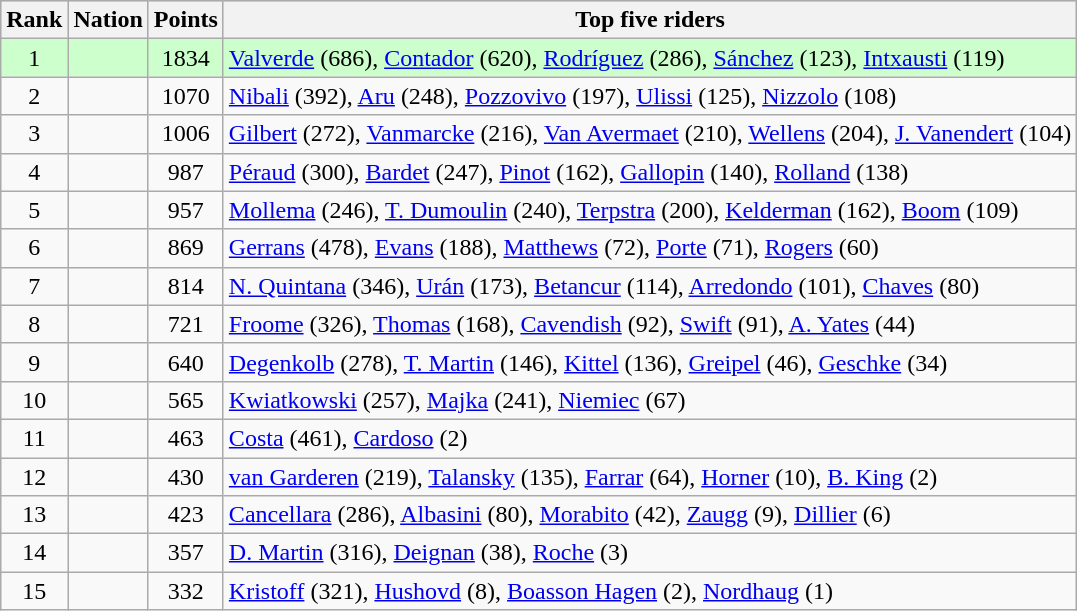<table class="wikitable">
<tr style="background:#ccf;">
<th>Rank</th>
<th>Nation</th>
<th>Points</th>
<th>Top five riders</th>
</tr>
<tr style="background:#ccffcc;">
<td align=center>1</td>
<td></td>
<td align=center>1834</td>
<td><a href='#'>Valverde</a> (686), <a href='#'>Contador</a> (620), <a href='#'>Rodríguez</a> (286), <a href='#'>Sánchez</a> (123), <a href='#'>Intxausti</a> (119)</td>
</tr>
<tr>
<td align=center>2</td>
<td></td>
<td align=center>1070</td>
<td><a href='#'>Nibali</a> (392), <a href='#'>Aru</a> (248), <a href='#'>Pozzovivo</a> (197), <a href='#'>Ulissi</a> (125), <a href='#'>Nizzolo</a> (108)</td>
</tr>
<tr>
<td align=center>3</td>
<td></td>
<td align=center>1006</td>
<td><a href='#'>Gilbert</a> (272), <a href='#'>Vanmarcke</a> (216), <a href='#'>Van Avermaet</a> (210), <a href='#'>Wellens</a> (204), <a href='#'>J. Vanendert</a> (104)</td>
</tr>
<tr>
<td align=center>4</td>
<td></td>
<td align=center>987</td>
<td><a href='#'>Péraud</a> (300), <a href='#'>Bardet</a> (247), <a href='#'>Pinot</a> (162), <a href='#'>Gallopin</a> (140), <a href='#'>Rolland</a> (138)</td>
</tr>
<tr>
<td align=center>5</td>
<td></td>
<td align=center>957</td>
<td><a href='#'>Mollema</a> (246), <a href='#'>T. Dumoulin</a> (240), <a href='#'>Terpstra</a> (200), <a href='#'>Kelderman</a> (162), <a href='#'>Boom</a> (109)</td>
</tr>
<tr>
<td align=center>6</td>
<td></td>
<td align=center>869</td>
<td><a href='#'>Gerrans</a> (478), <a href='#'>Evans</a> (188), <a href='#'>Matthews</a> (72), <a href='#'>Porte</a> (71), <a href='#'>Rogers</a> (60)</td>
</tr>
<tr>
<td align=center>7</td>
<td></td>
<td align=center>814</td>
<td><a href='#'>N. Quintana</a> (346), <a href='#'>Urán</a> (173), <a href='#'>Betancur</a> (114), <a href='#'>Arredondo</a> (101), <a href='#'>Chaves</a> (80)</td>
</tr>
<tr>
<td align=center>8</td>
<td></td>
<td align=center>721</td>
<td><a href='#'>Froome</a> (326), <a href='#'>Thomas</a> (168), <a href='#'>Cavendish</a> (92), <a href='#'>Swift</a> (91), <a href='#'>A. Yates</a> (44)</td>
</tr>
<tr>
<td align=center>9</td>
<td></td>
<td align=center>640</td>
<td><a href='#'>Degenkolb</a> (278), <a href='#'>T. Martin</a> (146), <a href='#'>Kittel</a> (136), <a href='#'>Greipel</a> (46), <a href='#'>Geschke</a> (34)</td>
</tr>
<tr>
<td align=center>10</td>
<td></td>
<td align=center>565</td>
<td><a href='#'>Kwiatkowski</a> (257), <a href='#'>Majka</a> (241), <a href='#'>Niemiec</a> (67)</td>
</tr>
<tr>
<td align=center>11</td>
<td></td>
<td align=center>463</td>
<td><a href='#'>Costa</a> (461), <a href='#'>Cardoso</a> (2)</td>
</tr>
<tr>
<td align=center>12</td>
<td></td>
<td align=center>430</td>
<td><a href='#'>van Garderen</a> (219), <a href='#'>Talansky</a> (135), <a href='#'>Farrar</a> (64), <a href='#'>Horner</a> (10), <a href='#'>B. King</a> (2)</td>
</tr>
<tr>
<td align=center>13</td>
<td></td>
<td align=center>423</td>
<td><a href='#'>Cancellara</a> (286), <a href='#'>Albasini</a> (80), <a href='#'>Morabito</a> (42), <a href='#'>Zaugg</a> (9), <a href='#'>Dillier</a> (6)</td>
</tr>
<tr>
<td align=center>14</td>
<td></td>
<td align=center>357</td>
<td><a href='#'>D. Martin</a> (316), <a href='#'>Deignan</a> (38), <a href='#'>Roche</a> (3)</td>
</tr>
<tr>
<td align=center>15</td>
<td></td>
<td align=center>332</td>
<td><a href='#'>Kristoff</a> (321), <a href='#'>Hushovd</a> (8), <a href='#'>Boasson Hagen</a> (2), <a href='#'>Nordhaug</a> (1)</td>
</tr>
</table>
